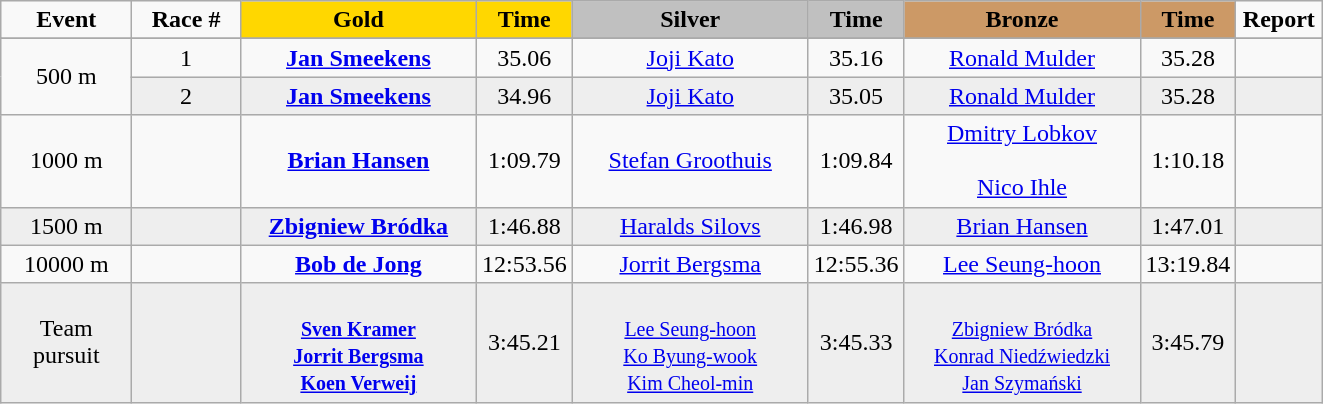<table class="wikitable">
<tr>
<td width="80" align="center"><strong>Event</strong></td>
<td width="65" align="center"><strong>Race #</strong></td>
<td width="150" bgcolor="gold" align="center"><strong>Gold</strong></td>
<td width="50" bgcolor="gold" align="center"><strong>Time</strong></td>
<td width="150" bgcolor="silver" align="center"><strong>Silver</strong></td>
<td width="50" bgcolor="silver" align="center"><strong>Time</strong></td>
<td width="150" bgcolor="#CC9966" align="center"><strong>Bronze</strong></td>
<td width="50" bgcolor="#CC9966" align="center"><strong>Time</strong></td>
<td width="50" align="center"><strong>Report</strong></td>
</tr>
<tr bgcolor="#cccccc">
</tr>
<tr>
<td rowspan=2 align="center">500 m</td>
<td align="center">1</td>
<td align="center"><strong><a href='#'>Jan Smeekens</a></strong><br><small></small></td>
<td align="center">35.06</td>
<td align="center"><a href='#'>Joji Kato</a><br><small></small></td>
<td align="center">35.16</td>
<td align="center"><a href='#'>Ronald Mulder</a><br><small></small></td>
<td align="center">35.28</td>
<td align="center"></td>
</tr>
<tr bgcolor="#eeeeee">
<td align="center">2</td>
<td align="center"><strong><a href='#'>Jan Smeekens</a></strong><br><small></small></td>
<td align="center">34.96</td>
<td align="center"><a href='#'>Joji Kato</a><br><small></small></td>
<td align="center">35.05</td>
<td align="center"><a href='#'>Ronald Mulder</a><br><small></small></td>
<td align="center">35.28</td>
<td align="center"></td>
</tr>
<tr>
<td align="center">1000 m</td>
<td align="center"></td>
<td align="center"><strong><a href='#'>Brian Hansen</a></strong><br><small></small></td>
<td align="center">1:09.79</td>
<td align="center"><a href='#'>Stefan Groothuis</a><br><small></small></td>
<td align="center">1:09.84</td>
<td align="center"><a href='#'>Dmitry Lobkov</a><br><small></small><br><a href='#'>Nico Ihle</a><br><small></small></td>
<td align="center">1:10.18</td>
<td align="center"></td>
</tr>
<tr bgcolor="#eeeeee">
<td align="center">1500 m</td>
<td align="center"></td>
<td align="center"><strong><a href='#'>Zbigniew Bródka</a></strong><br><small></small></td>
<td align="center">1:46.88</td>
<td align="center"><a href='#'>Haralds Silovs</a><br><small></small></td>
<td align="center">1:46.98</td>
<td align="center"><a href='#'>Brian Hansen</a><br><small></small></td>
<td align="center">1:47.01</td>
<td align="center"></td>
</tr>
<tr>
<td align="center">10000 m</td>
<td align="center"></td>
<td align="center"><strong><a href='#'>Bob de Jong</a></strong><br><small></small></td>
<td align="center">12:53.56</td>
<td align="center"><a href='#'>Jorrit Bergsma</a><br><small></small></td>
<td align="center">12:55.36</td>
<td align="center"><a href='#'>Lee Seung-hoon</a><br><small></small></td>
<td align="center">13:19.84</td>
<td align="center"></td>
</tr>
<tr bgcolor="#eeeeee">
<td align="center">Team pursuit</td>
<td align="center"></td>
<td align="center"><strong></strong><br><small><strong><a href='#'>Sven Kramer</a><br><a href='#'>Jorrit Bergsma</a><br><a href='#'>Koen Verweij</a></strong></small></td>
<td align="center">3:45.21</td>
<td align="center"><br><small><a href='#'>Lee Seung-hoon</a><br><a href='#'>Ko Byung-wook</a><br><a href='#'>Kim Cheol-min</a></small></td>
<td align="center">3:45.33</td>
<td align="center"><br><small><a href='#'>Zbigniew Bródka</a><br><a href='#'>Konrad Niedźwiedzki</a><br><a href='#'>Jan Szymański</a></small></td>
<td align="center">3:45.79</td>
<td align="center"></td>
</tr>
</table>
